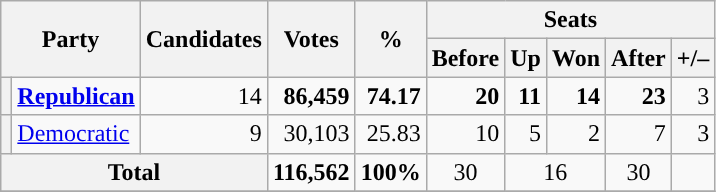<table class="wikitable">
<tr>
<th rowspan="2" colspan="2">Party</th>
<th rowspan="2">Candidates</th>
<th rowspan="2">Votes</th>
<th rowspan="2">%</th>
<th colspan="5">Seats</th>
</tr>
<tr>
<th>Before<br></th>
<th>Up</th>
<th>Won</th>
<th>After<br></th>
<th>+/–</th>
</tr>
<tr>
<th style="background-color:"></th>
<td><strong><a href='#'>Republican</a></strong></td>
<td align="right">14</td>
<td align="right"><strong>86,459</strong></td>
<td align="right"><strong>74.17</strong></td>
<td align="right"><strong>20</strong></td>
<td align="right"><strong>11</strong></td>
<td align="right"><strong>14</strong></td>
<td align="right"><strong>23</strong></td>
<td align="right"> 3</td>
</tr>
<tr>
<th style="background-color:"></th>
<td><a href='#'>Democratic</a></td>
<td align="right">9</td>
<td align="right">30,103</td>
<td align="right">25.83</td>
<td align="right">10</td>
<td align="right">5</td>
<td align="right">2</td>
<td align="right">7</td>
<td align="right"> 3</td>
</tr>
<tr>
<th colspan="3">Total</th>
<td align="right"><strong>116,562</strong></td>
<td align="right"><strong>100%</strong></td>
<td align="center">30</td>
<td colspan="2" align="center">16</td>
<td align="center">30</td>
<td align="right"></td>
</tr>
<tr>
</tr>
</table>
